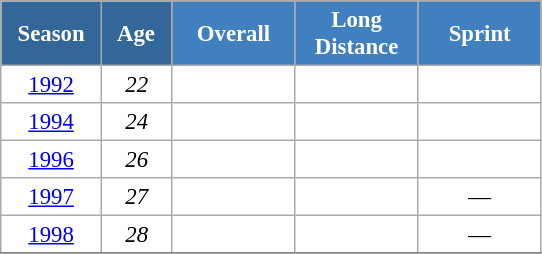<table class="wikitable" style="font-size:95%; text-align:center; border:grey solid 1px; border-collapse:collapse; background:#ffffff;">
<tr>
<th style="background-color:#369; color:white; width:60px;" rowspan="2"> Season </th>
<th style="background-color:#369; color:white; width:40px;" rowspan="2"> Age </th>
</tr>
<tr>
<th style="background-color:#4180be; color:white; width:75px;">Overall</th>
<th style="background-color:#4180be; color:white; width:75px;">Long Distance</th>
<th style="background-color:#4180be; color:white; width:75px;">Sprint</th>
</tr>
<tr>
<td><a href='#'>1992</a></td>
<td><em>22</em></td>
<td></td>
<td></td>
<td></td>
</tr>
<tr>
<td><a href='#'>1994</a></td>
<td><em>24</em></td>
<td></td>
<td></td>
<td></td>
</tr>
<tr>
<td><a href='#'>1996</a></td>
<td><em>26</em></td>
<td></td>
<td></td>
<td></td>
</tr>
<tr>
<td><a href='#'>1997</a></td>
<td><em>27</em></td>
<td></td>
<td></td>
<td>—</td>
</tr>
<tr>
<td><a href='#'>1998</a></td>
<td><em>28</em></td>
<td></td>
<td></td>
<td>—</td>
</tr>
<tr>
</tr>
</table>
